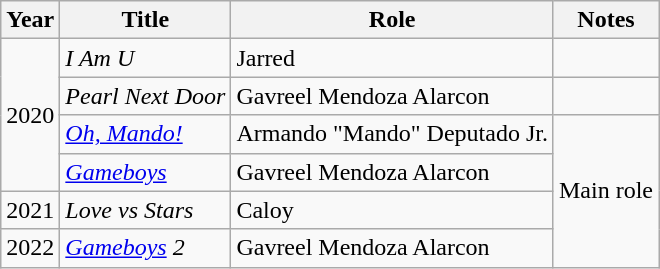<table class="wikitable">
<tr>
<th>Year</th>
<th>Title</th>
<th>Role</th>
<th>Notes</th>
</tr>
<tr>
<td rowspan="4">2020</td>
<td><em>I Am U</em></td>
<td>Jarred</td>
<td></td>
</tr>
<tr>
<td><em>Pearl Next Door</em></td>
<td>Gavreel Mendoza Alarcon</td>
<td></td>
</tr>
<tr>
<td><em><a href='#'>Oh, Mando!</a></em></td>
<td>Armando "Mando" Deputado Jr.</td>
<td rowspan="4">Main role</td>
</tr>
<tr>
<td><em><a href='#'>Gameboys</a></em></td>
<td>Gavreel Mendoza Alarcon</td>
</tr>
<tr>
<td>2021</td>
<td><em>Love vs Stars</em></td>
<td>Caloy</td>
</tr>
<tr>
<td>2022</td>
<td><em><a href='#'>Gameboys</a> 2</em></td>
<td>Gavreel Mendoza Alarcon</td>
</tr>
</table>
